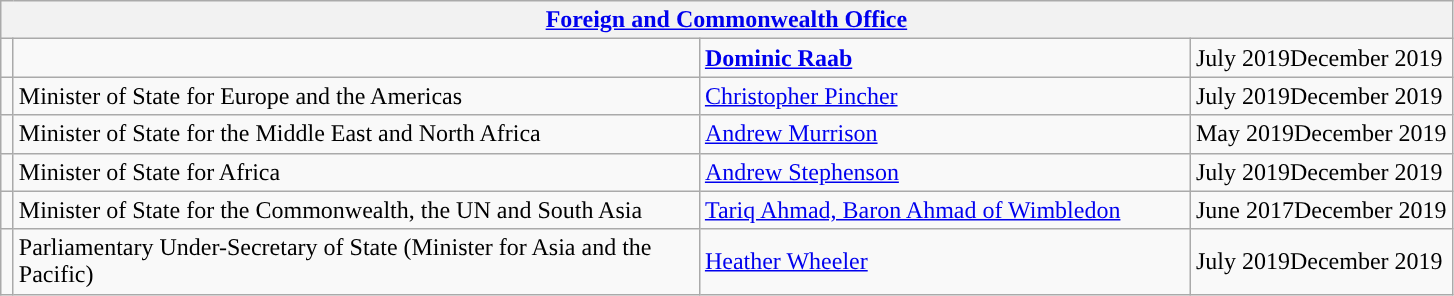<table class="wikitable">
<tr>
<th colspan="4"><a href='#'>Foreign and Commonwealth Office</a></th>
</tr>
<tr>
<td style="width: 1px; background: "></td>
<td style="width: 450px;"></td>
<td style="width: 320px;"><strong><a href='#'>Dominic Raab</a></strong></td>
<td>July 2019December 2019</td>
</tr>
<tr>
<td style="width: 1px; background: "></td>
<td style="width: 450px;">Minister of State for Europe and the Americas</td>
<td style="width: 320px;"><a href='#'>Christopher Pincher</a></td>
<td>July 2019December 2019</td>
</tr>
<tr>
<td style="width: 1px; background: "></td>
<td style="width: 450px;">Minister of State for the Middle East and North Africa</td>
<td style="width: 320px;"><a href='#'>Andrew Murrison</a><br></td>
<td>May 2019December 2019</td>
</tr>
<tr>
<td style="width: 1px; background: "></td>
<td style="width: 450px;">Minister of State for Africa</td>
<td style="width: 320px;"><a href='#'>Andrew Stephenson</a><br></td>
<td>July 2019December 2019</td>
</tr>
<tr>
<td style="width: 1px; background: "></td>
<td>Minister of State for the Commonwealth, the UN and South Asia</td>
<td><a href='#'>Tariq Ahmad, Baron Ahmad of Wimbledon</a></td>
<td>June 2017December 2019</td>
</tr>
<tr>
<td style="width: 1px; background: "></td>
<td>Parliamentary Under-Secretary of State (Minister for Asia and the Pacific)</td>
<td><a href='#'>Heather Wheeler</a></td>
<td>July 2019December 2019</td>
</tr>
</table>
